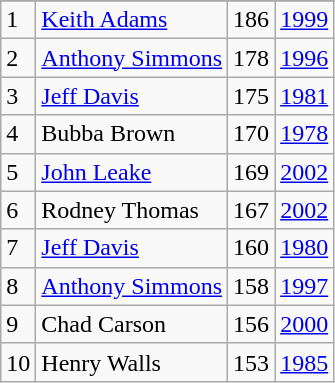<table class="wikitable">
<tr>
</tr>
<tr>
<td>1</td>
<td><a href='#'>Keith Adams</a></td>
<td>186</td>
<td><a href='#'>1999</a></td>
</tr>
<tr>
<td>2</td>
<td><a href='#'>Anthony Simmons</a></td>
<td>178</td>
<td><a href='#'>1996</a></td>
</tr>
<tr>
<td>3</td>
<td><a href='#'>Jeff Davis</a></td>
<td>175</td>
<td><a href='#'>1981</a></td>
</tr>
<tr>
<td>4</td>
<td>Bubba Brown</td>
<td>170</td>
<td><a href='#'>1978</a></td>
</tr>
<tr>
<td>5</td>
<td><a href='#'>John Leake</a></td>
<td>169</td>
<td><a href='#'>2002</a></td>
</tr>
<tr>
<td>6</td>
<td>Rodney Thomas</td>
<td>167</td>
<td><a href='#'>2002</a></td>
</tr>
<tr>
<td>7</td>
<td><a href='#'>Jeff Davis</a></td>
<td>160</td>
<td><a href='#'>1980</a></td>
</tr>
<tr>
<td>8</td>
<td><a href='#'>Anthony Simmons</a></td>
<td>158</td>
<td><a href='#'>1997</a></td>
</tr>
<tr>
<td>9</td>
<td>Chad Carson</td>
<td>156</td>
<td><a href='#'>2000</a></td>
</tr>
<tr>
<td>10</td>
<td>Henry Walls</td>
<td>153</td>
<td><a href='#'>1985</a></td>
</tr>
</table>
